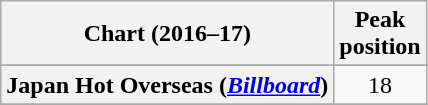<table class="wikitable sortable plainrowheaders">
<tr>
<th>Chart (2016–17)</th>
<th>Peak<br>position</th>
</tr>
<tr>
</tr>
<tr>
<th scope="row">Japan Hot Overseas (<em><a href='#'>Billboard</a></em>)</th>
<td style="text-align:center">18</td>
</tr>
<tr>
</tr>
<tr>
</tr>
</table>
